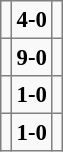<table bgcolor="#f9f9f9" cellpadding="3" cellspacing="0" border="1" style="font-size: 95%; border: gray solid 1px; border-collapse: collapse; background: #f9f9f9;">
<tr>
<td><strong></strong></td>
<td align="center"><strong>4-0</strong></td>
<td><em></em></td>
</tr>
<tr>
<td><strong></strong></td>
<td align="center"><strong>9-0</strong></td>
<td><em></em></td>
</tr>
<tr>
<td><strong></strong></td>
<td align="center"><strong>1-0</strong></td>
<td></td>
</tr>
<tr>
<td><strong></strong></td>
<td align="center"><strong>1-0</strong></td>
<td></td>
</tr>
</table>
